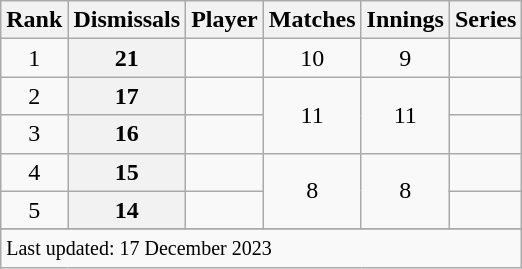<table class="wikitable sortable">
<tr>
<th scope=col>Rank</th>
<th scope=col>Dismissals</th>
<th scope=col>Player</th>
<th scope=col>Matches</th>
<th scope=col>Innings</th>
<th scope=col>Series</th>
</tr>
<tr>
<td align=center>1</td>
<th scope=row style=text-align:center;>21</th>
<td></td>
<td align=center>10</td>
<td align=center>9</td>
<td></td>
</tr>
<tr>
<td align=center>2</td>
<th scope=row style=text-align:center;>17</th>
<td></td>
<td align=center rowspan=2>11</td>
<td align=center rowspan=2>11</td>
<td></td>
</tr>
<tr>
<td align=center>3</td>
<th scope=row style=text-align:center;>16</th>
<td></td>
<td></td>
</tr>
<tr>
<td align=center>4</td>
<th scope=row style=text-align:center;>15</th>
<td></td>
<td align=center rowspan=2>8</td>
<td align=center rowspan=2>8</td>
<td></td>
</tr>
<tr>
<td align=center>5</td>
<th scope=row style=text-align:center;>14</th>
<td></td>
<td></td>
</tr>
<tr>
</tr>
<tr class=sortbottom>
<td colspan=6><small>Last updated: 17 December 2023</small></td>
</tr>
</table>
